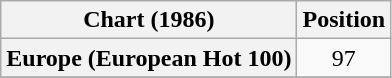<table class="wikitable sortable plainrowheaders">
<tr>
<th>Chart (1986)</th>
<th align="center">Position</th>
</tr>
<tr>
<th scope="row">Europe (European Hot 100)</th>
<td style="text-align:center;">97</td>
</tr>
<tr>
</tr>
</table>
